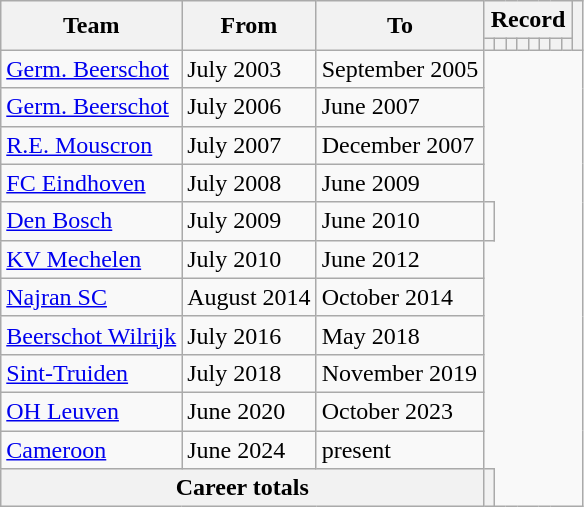<table class="wikitable">
<tr>
<th rowspan="2">Team</th>
<th rowspan="2">From</th>
<th rowspan="2">To</th>
<th colspan="8">Record</th>
<th rowspan="2"></th>
</tr>
<tr>
<th></th>
<th></th>
<th></th>
<th></th>
<th></th>
<th></th>
<th></th>
<th></th>
</tr>
<tr>
<td><a href='#'>Germ. Beerschot</a></td>
<td>July 2003</td>
<td>September 2005<br></td>
</tr>
<tr>
<td><a href='#'>Germ. Beerschot</a></td>
<td>July 2006</td>
<td>June 2007<br></td>
</tr>
<tr>
<td><a href='#'>R.E. Mouscron</a></td>
<td>July 2007</td>
<td>December 2007<br></td>
</tr>
<tr>
<td><a href='#'>FC Eindhoven</a></td>
<td>July 2008</td>
<td>June 2009<br></td>
</tr>
<tr>
<td><a href='#'>Den Bosch</a></td>
<td>July 2009</td>
<td>June 2010<br></td>
<td></td>
</tr>
<tr>
<td><a href='#'>KV Mechelen</a></td>
<td>July 2010</td>
<td>June 2012<br></td>
</tr>
<tr>
<td><a href='#'>Najran SC</a></td>
<td>August 2014</td>
<td>October 2014<br></td>
</tr>
<tr>
<td><a href='#'>Beerschot Wilrijk</a></td>
<td>July 2016</td>
<td>May 2018<br></td>
</tr>
<tr>
<td><a href='#'>Sint-Truiden</a></td>
<td>July 2018</td>
<td>November 2019<br></td>
</tr>
<tr>
<td><a href='#'>OH Leuven</a></td>
<td>June 2020</td>
<td>October 2023<br></td>
</tr>
<tr>
<td><a href='#'>Cameroon</a></td>
<td>June 2024</td>
<td>present<br></td>
</tr>
<tr>
<th colspan=3>Career totals<br></th>
<th></th>
</tr>
</table>
